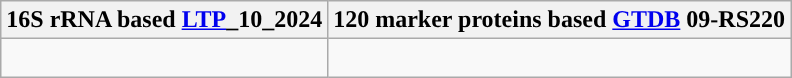<table class="wikitable">
<tr>
<th colspan=1>16S rRNA based <a href='#'>LTP</a>_10_2024</th>
<th colspan=1>120 marker proteins based <a href='#'>GTDB</a> 09-RS220</th>
</tr>
<tr>
<td style="vertical-align:top"><br></td>
<td><br></td>
</tr>
</table>
